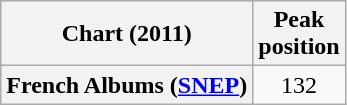<table class="wikitable sortable plainrowheaders" style="text-align:center">
<tr>
<th>Chart (2011)</th>
<th>Peak<br>position</th>
</tr>
<tr>
<th scope="row">French Albums (<a href='#'>SNEP</a>)</th>
<td>132</td>
</tr>
</table>
